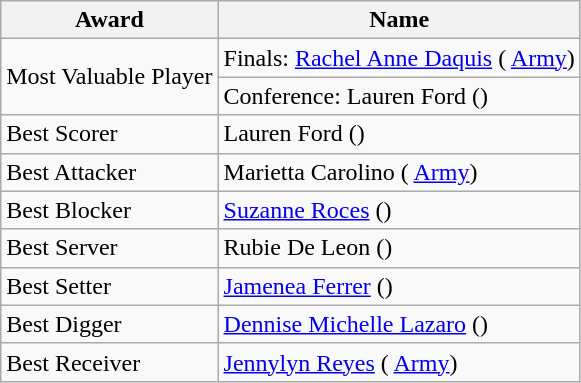<table class="wikitable">
<tr>
<th colspan="2">Award</th>
<th>Name</th>
</tr>
<tr>
<td rowspan="2" colspan="2">Most Valuable Player</td>
<td>Finals:  <a href='#'>Rachel Anne Daquis</a> ( <a href='#'>Army</a>)</td>
</tr>
<tr>
<td>Conference:  Lauren Ford ()</td>
</tr>
<tr>
<td colspan="2">Best Scorer</td>
<td> Lauren Ford ()</td>
</tr>
<tr>
<td colspan="2">Best Attacker</td>
<td> Marietta Carolino ( <a href='#'>Army</a>)</td>
</tr>
<tr>
<td colspan="2">Best Blocker</td>
<td> <a href='#'>Suzanne Roces</a> ()</td>
</tr>
<tr>
<td colspan="2">Best Server</td>
<td> Rubie De Leon ()</td>
</tr>
<tr>
<td colspan="2">Best Setter</td>
<td> <a href='#'>Jamenea Ferrer</a> ()</td>
</tr>
<tr>
<td colspan="2">Best Digger</td>
<td> <a href='#'>Dennise Michelle Lazaro</a> ()</td>
</tr>
<tr>
<td colspan="2">Best Receiver</td>
<td> <a href='#'>Jennylyn Reyes</a> ( <a href='#'>Army</a>)</td>
</tr>
</table>
